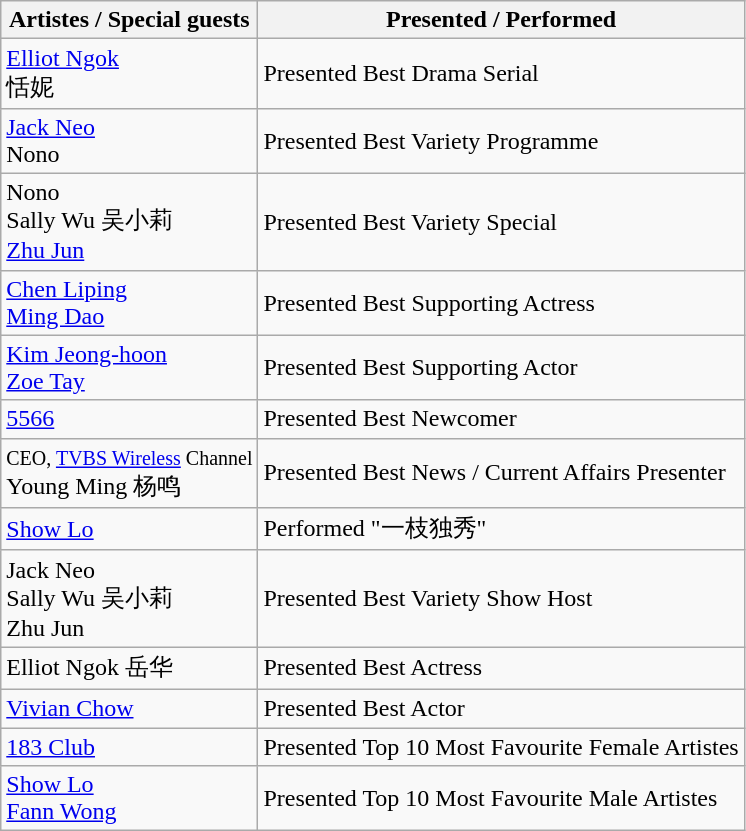<table class="wikitable">
<tr>
<th>Artistes / Special guests</th>
<th>Presented / Performed</th>
</tr>
<tr>
<td><a href='#'>Elliot Ngok</a><br> 恬妮</td>
<td>Presented Best Drama Serial</td>
</tr>
<tr>
<td><a href='#'>Jack Neo</a><br>Nono</td>
<td>Presented Best Variety Programme</td>
</tr>
<tr>
<td>Nono <br>Sally Wu 吴小莉 <br><a href='#'>Zhu Jun</a></td>
<td>Presented Best Variety Special</td>
</tr>
<tr>
<td><a href='#'>Chen Liping</a><br><a href='#'>Ming Dao</a></td>
<td>Presented Best Supporting Actress</td>
</tr>
<tr>
<td><a href='#'>Kim Jeong-hoon</a> <br><a href='#'>Zoe Tay</a></td>
<td>Presented Best Supporting Actor</td>
</tr>
<tr>
<td><a href='#'>5566</a></td>
<td>Presented Best Newcomer</td>
</tr>
<tr>
<td><small>CEO, <a href='#'>TVBS Wireless</a> Channel</small><br>Young Ming 杨鸣</td>
<td>Presented Best News / Current Affairs Presenter</td>
</tr>
<tr>
<td><a href='#'>Show Lo</a></td>
<td>Performed "一枝独秀"</td>
</tr>
<tr>
<td>Jack Neo<br>Sally Wu 吴小莉 <br>Zhu Jun</td>
<td>Presented Best Variety Show Host</td>
</tr>
<tr>
<td>Elliot Ngok 岳华</td>
<td>Presented Best Actress</td>
</tr>
<tr>
<td><a href='#'>Vivian Chow</a></td>
<td>Presented Best Actor</td>
</tr>
<tr>
<td><a href='#'>183 Club</a></td>
<td>Presented Top 10 Most Favourite Female Artistes</td>
</tr>
<tr>
<td><a href='#'>Show Lo</a><br><a href='#'>Fann Wong</a></td>
<td>Presented Top 10 Most Favourite Male Artistes</td>
</tr>
</table>
